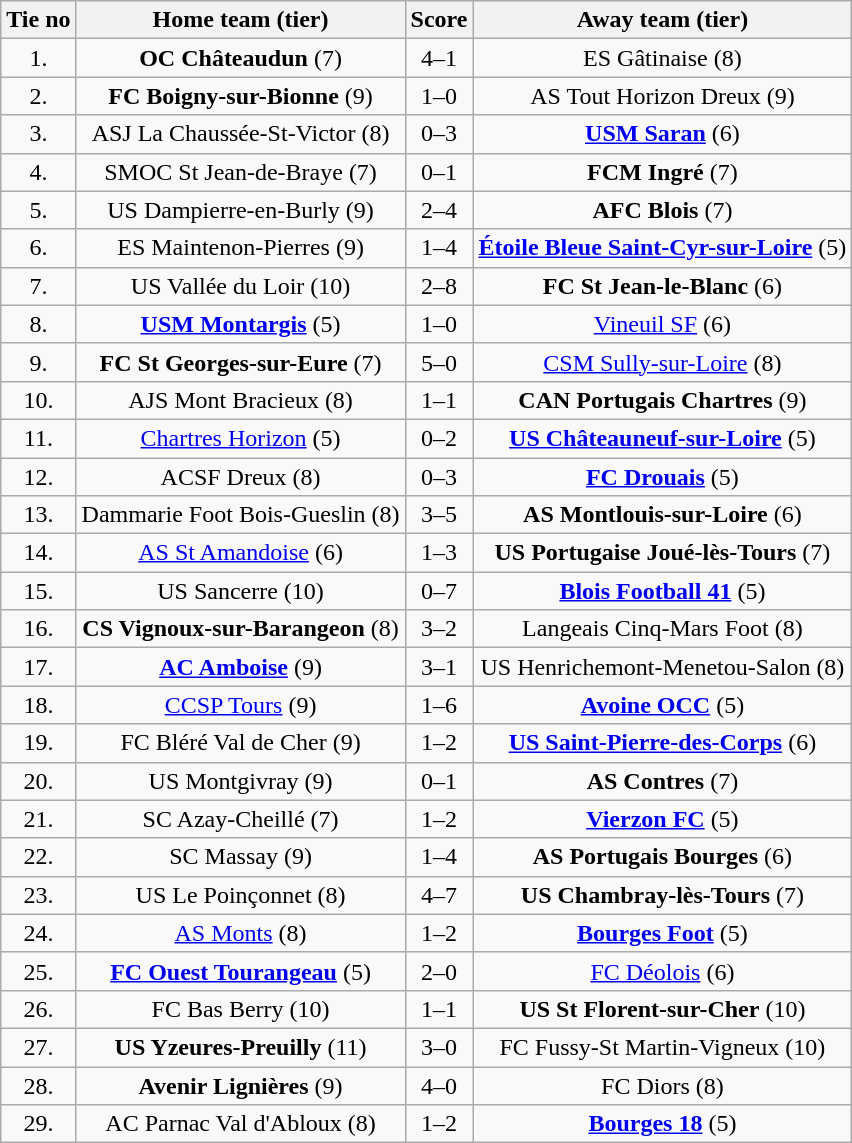<table class="wikitable" style="text-align: center">
<tr>
<th>Tie no</th>
<th>Home team (tier)</th>
<th>Score</th>
<th>Away team (tier)</th>
</tr>
<tr>
<td>1.</td>
<td><strong>OC Châteaudun</strong> (7)</td>
<td>4–1</td>
<td>ES Gâtinaise (8)</td>
</tr>
<tr>
<td>2.</td>
<td><strong>FC Boigny-sur-Bionne</strong> (9)</td>
<td>1–0 </td>
<td>AS Tout Horizon Dreux (9)</td>
</tr>
<tr>
<td>3.</td>
<td>ASJ La Chaussée-St-Victor (8)</td>
<td>0–3</td>
<td><strong><a href='#'>USM Saran</a></strong> (6)</td>
</tr>
<tr>
<td>4.</td>
<td>SMOC St Jean-de-Braye (7)</td>
<td>0–1</td>
<td><strong>FCM Ingré</strong> (7)</td>
</tr>
<tr>
<td>5.</td>
<td>US Dampierre-en-Burly (9)</td>
<td>2–4</td>
<td><strong>AFC Blois</strong> (7)</td>
</tr>
<tr>
<td>6.</td>
<td>ES Maintenon-Pierres (9)</td>
<td>1–4</td>
<td><strong><a href='#'>Étoile Bleue Saint-Cyr-sur-Loire</a></strong> (5)</td>
</tr>
<tr>
<td>7.</td>
<td>US Vallée du Loir (10)</td>
<td>2–8</td>
<td><strong>FC St Jean-le-Blanc</strong> (6)</td>
</tr>
<tr>
<td>8.</td>
<td><strong><a href='#'>USM Montargis</a></strong> (5)</td>
<td>1–0</td>
<td><a href='#'>Vineuil SF</a> (6)</td>
</tr>
<tr>
<td>9.</td>
<td><strong>FC St Georges-sur-Eure</strong> (7)</td>
<td>5–0</td>
<td><a href='#'>CSM Sully-sur-Loire</a> (8)</td>
</tr>
<tr>
<td>10.</td>
<td>AJS Mont Bracieux (8)</td>
<td>1–1 </td>
<td><strong>CAN Portugais Chartres</strong> (9)</td>
</tr>
<tr>
<td>11.</td>
<td><a href='#'>Chartres Horizon</a> (5)</td>
<td>0–2</td>
<td><strong><a href='#'>US Châteauneuf-sur-Loire</a></strong> (5)</td>
</tr>
<tr>
<td>12.</td>
<td>ACSF Dreux (8)</td>
<td>0–3</td>
<td><strong><a href='#'>FC Drouais</a></strong> (5)</td>
</tr>
<tr>
<td>13.</td>
<td>Dammarie Foot Bois-Gueslin (8)</td>
<td>3–5</td>
<td><strong>AS Montlouis-sur-Loire</strong> (6)</td>
</tr>
<tr>
<td>14.</td>
<td><a href='#'>AS St Amandoise</a> (6)</td>
<td>1–3</td>
<td><strong>US Portugaise Joué-lès-Tours</strong> (7)</td>
</tr>
<tr>
<td>15.</td>
<td>US Sancerre (10)</td>
<td>0–7</td>
<td><strong><a href='#'>Blois Football 41</a></strong> (5)</td>
</tr>
<tr>
<td>16.</td>
<td><strong>CS Vignoux-sur-Barangeon</strong> (8)</td>
<td>3–2</td>
<td>Langeais Cinq-Mars Foot (8)</td>
</tr>
<tr>
<td>17.</td>
<td><strong><a href='#'>AC Amboise</a></strong> (9)</td>
<td>3–1</td>
<td>US Henrichemont-Menetou-Salon (8)</td>
</tr>
<tr>
<td>18.</td>
<td><a href='#'>CCSP Tours</a> (9)</td>
<td>1–6</td>
<td><strong><a href='#'>Avoine OCC</a></strong> (5)</td>
</tr>
<tr>
<td>19.</td>
<td>FC Bléré Val de Cher (9)</td>
<td>1–2</td>
<td><strong><a href='#'>US Saint-Pierre-des-Corps</a></strong> (6)</td>
</tr>
<tr>
<td>20.</td>
<td>US Montgivray (9)</td>
<td>0–1</td>
<td><strong>AS Contres</strong> (7)</td>
</tr>
<tr>
<td>21.</td>
<td>SC Azay-Cheillé (7)</td>
<td>1–2</td>
<td><strong><a href='#'>Vierzon FC</a></strong> (5)</td>
</tr>
<tr>
<td>22.</td>
<td>SC Massay (9)</td>
<td>1–4</td>
<td><strong>AS Portugais Bourges</strong> (6)</td>
</tr>
<tr>
<td>23.</td>
<td>US Le Poinçonnet (8)</td>
<td>4–7</td>
<td><strong>US Chambray-lès-Tours</strong> (7)</td>
</tr>
<tr>
<td>24.</td>
<td><a href='#'>AS Monts</a> (8)</td>
<td>1–2</td>
<td><strong><a href='#'>Bourges Foot</a></strong> (5)</td>
</tr>
<tr>
<td>25.</td>
<td><strong><a href='#'>FC Ouest Tourangeau</a></strong> (5)</td>
<td>2–0</td>
<td><a href='#'>FC Déolois</a> (6)</td>
</tr>
<tr>
<td>26.</td>
<td>FC Bas Berry (10)</td>
<td>1–1 </td>
<td><strong>US St Florent-sur-Cher</strong> (10)</td>
</tr>
<tr>
<td>27.</td>
<td><strong>US Yzeures-Preuilly</strong> (11)</td>
<td>3–0</td>
<td>FC Fussy-St Martin-Vigneux (10)</td>
</tr>
<tr>
<td>28.</td>
<td><strong>Avenir Lignières</strong> (9)</td>
<td>4–0</td>
<td>FC Diors (8)</td>
</tr>
<tr>
<td>29.</td>
<td>AC Parnac Val d'Abloux (8)</td>
<td>1–2</td>
<td><strong><a href='#'>Bourges 18</a></strong> (5)</td>
</tr>
</table>
